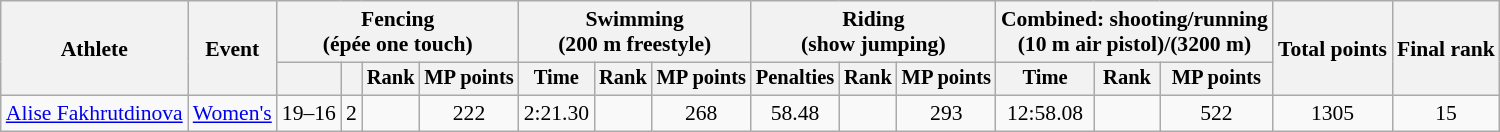<table class="wikitable" style="font-size:90%">
<tr>
<th rowspan="2">Athlete</th>
<th rowspan="2">Event</th>
<th colspan=4>Fencing<br><span>(épée one touch)</span></th>
<th colspan=3>Swimming<br><span>(200 m freestyle)</span></th>
<th colspan=3>Riding<br><span>(show jumping)</span></th>
<th colspan=3>Combined: shooting/running<br><span>(10 m air pistol)/(3200 m)</span></th>
<th rowspan=2>Total points</th>
<th rowspan=2>Final rank</th>
</tr>
<tr style="font-size:95%">
<th></th>
<th></th>
<th>Rank</th>
<th>MP points</th>
<th>Time</th>
<th>Rank</th>
<th>MP points</th>
<th>Penalties</th>
<th>Rank</th>
<th>MP points</th>
<th>Time</th>
<th>Rank</th>
<th>MP points</th>
</tr>
<tr align=center>
<td align=left><a href='#'>Alise Fakhrutdinova</a></td>
<td align=left><a href='#'>Women's</a></td>
<td>19–16</td>
<td>2</td>
<td></td>
<td>222</td>
<td>2:21.30</td>
<td></td>
<td>268</td>
<td>58.48</td>
<td></td>
<td>293</td>
<td>12:58.08</td>
<td></td>
<td>522</td>
<td>1305</td>
<td>15</td>
</tr>
</table>
